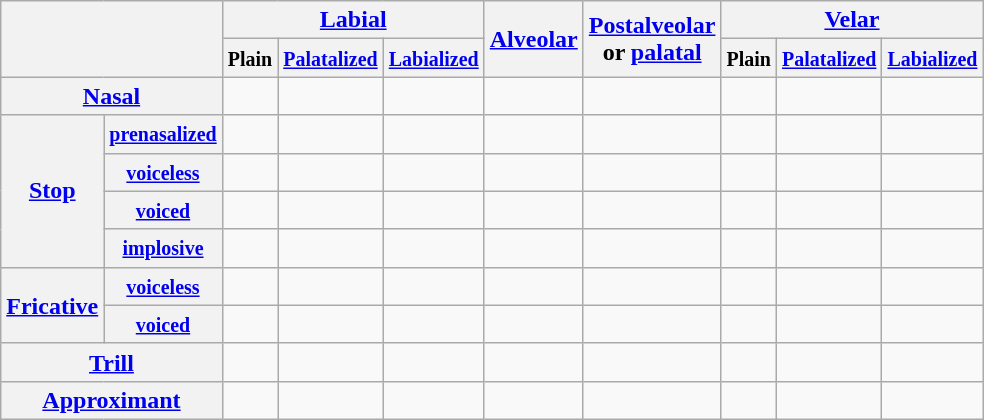<table class="wikitable IPA" style="text-align: center;">
<tr>
<th rowspan="2" colspan="2"></th>
<th colspan="3"><a href='#'>Labial</a></th>
<th rowspan="2"><a href='#'>Alveolar</a></th>
<th rowspan="2"><a href='#'>Postalveolar</a><br>or <a href='#'>palatal</a></th>
<th colspan="3"><a href='#'>Velar</a></th>
</tr>
<tr>
<th><small>Plain</small></th>
<th><small><a href='#'>Palatalized</a></small></th>
<th><small><a href='#'>Labialized</a></small></th>
<th><small>Plain</small></th>
<th><small><a href='#'>Palatalized</a></small></th>
<th><small><a href='#'>Labialized</a></small></th>
</tr>
<tr>
<th colspan="2"><a href='#'>Nasal</a></th>
<td></td>
<td></td>
<td></td>
<td></td>
<td></td>
<td></td>
<td></td>
<td></td>
</tr>
<tr>
<th rowspan="4"><a href='#'>Stop</a></th>
<th><small><a href='#'>prenasalized</a></small></th>
<td></td>
<td></td>
<td></td>
<td></td>
<td></td>
<td></td>
<td></td>
<td></td>
</tr>
<tr>
<th><small><a href='#'>voiceless</a></small></th>
<td></td>
<td></td>
<td></td>
<td></td>
<td></td>
<td></td>
<td></td>
<td></td>
</tr>
<tr>
<th><small><a href='#'>voiced</a></small></th>
<td></td>
<td></td>
<td></td>
<td></td>
<td></td>
<td></td>
<td></td>
<td></td>
</tr>
<tr>
<th><small><a href='#'>implosive</a></small></th>
<td></td>
<td></td>
<td></td>
<td></td>
<td></td>
<td></td>
<td></td>
<td></td>
</tr>
<tr>
<th rowspan="2"><a href='#'>Fricative</a></th>
<th><small><a href='#'>voiceless</a></small></th>
<td></td>
<td></td>
<td></td>
<td></td>
<td></td>
<td></td>
<td></td>
<td></td>
</tr>
<tr>
<th><small><a href='#'>voiced</a></small></th>
<td></td>
<td></td>
<td></td>
<td></td>
<td></td>
<td></td>
<td></td>
<td></td>
</tr>
<tr>
<th colspan="2"><a href='#'>Trill</a></th>
<td></td>
<td></td>
<td></td>
<td></td>
<td></td>
<td></td>
<td></td>
<td></td>
</tr>
<tr>
<th colspan="2"><a href='#'>Approximant</a></th>
<td></td>
<td></td>
<td></td>
<td></td>
<td></td>
<td></td>
<td></td>
<td></td>
</tr>
</table>
